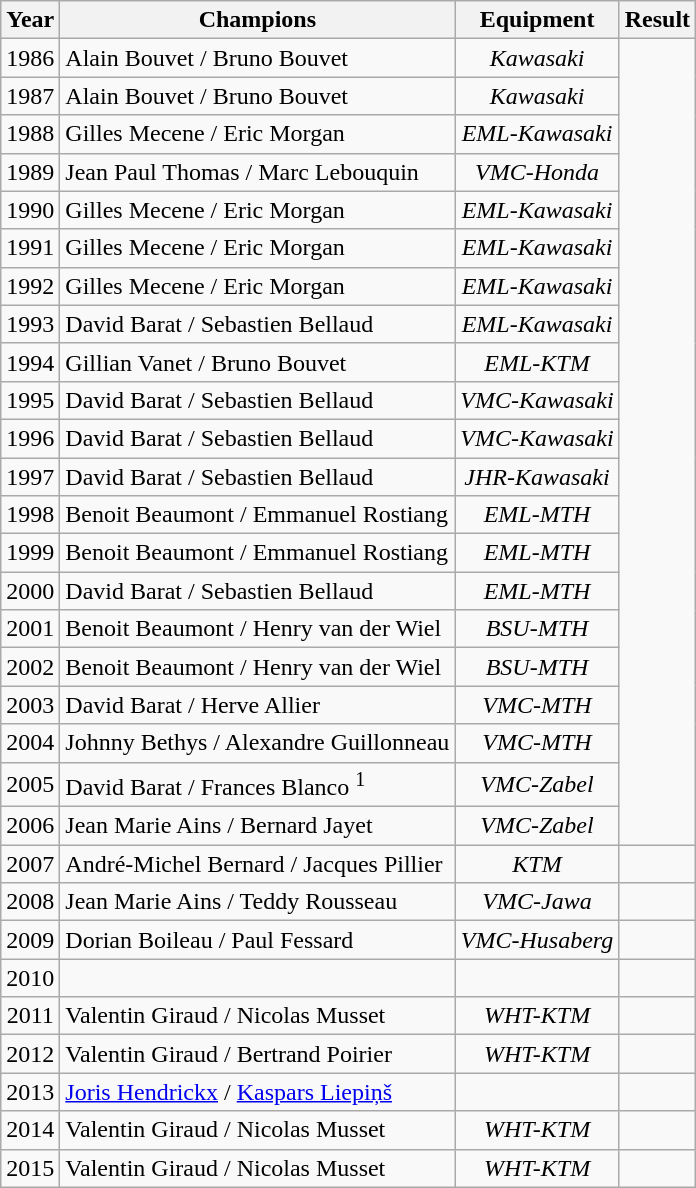<table class="wikitable" style="display:inline-table;">
<tr>
<th>Year</th>
<th>Champions</th>
<th>Equipment</th>
<th>Result</th>
</tr>
<tr align="center">
<td>1986</td>
<td align="left">Alain Bouvet / Bruno Bouvet</td>
<td><em>Kawasaki</em></td>
<td rowspan=21></td>
</tr>
<tr align="center">
<td>1987</td>
<td align="left">Alain Bouvet / Bruno Bouvet</td>
<td><em>Kawasaki</em></td>
</tr>
<tr align="center">
<td>1988</td>
<td align="left">Gilles Mecene / Eric Morgan</td>
<td><em>EML-Kawasaki</em></td>
</tr>
<tr align="center">
<td>1989</td>
<td align="left">Jean Paul Thomas / Marc Lebouquin</td>
<td><em>VMC-Honda</em></td>
</tr>
<tr align="center">
<td>1990</td>
<td align="left">Gilles Mecene / Eric Morgan</td>
<td><em>EML-Kawasaki</em></td>
</tr>
<tr align="center">
<td>1991</td>
<td align="left">Gilles Mecene / Eric Morgan</td>
<td><em>EML-Kawasaki</em></td>
</tr>
<tr align="center">
<td>1992</td>
<td align="left">Gilles Mecene / Eric Morgan</td>
<td><em>EML-Kawasaki</em></td>
</tr>
<tr align="center">
<td>1993</td>
<td align="left">David Barat / Sebastien Bellaud</td>
<td><em>EML-Kawasaki</em></td>
</tr>
<tr align="center">
<td>1994</td>
<td align="left">Gillian Vanet / Bruno Bouvet</td>
<td><em>EML-KTM</em></td>
</tr>
<tr align="center">
<td>1995</td>
<td align="left">David Barat / Sebastien Bellaud</td>
<td><em>VMC-Kawasaki</em></td>
</tr>
<tr align="center">
<td>1996</td>
<td align="left">David Barat / Sebastien Bellaud</td>
<td><em>VMC-Kawasaki</em></td>
</tr>
<tr align="center">
<td>1997</td>
<td align="left">David Barat / Sebastien Bellaud</td>
<td><em>JHR-Kawasaki</em></td>
</tr>
<tr align="center">
<td>1998</td>
<td align="left">Benoit Beaumont / Emmanuel Rostiang</td>
<td><em>EML-MTH</em></td>
</tr>
<tr align="center">
<td>1999</td>
<td align="left">Benoit Beaumont / Emmanuel Rostiang</td>
<td><em>EML-MTH</em></td>
</tr>
<tr align="center">
<td>2000</td>
<td align="left">David Barat / Sebastien Bellaud</td>
<td><em>EML-MTH</em></td>
</tr>
<tr align="center">
<td>2001</td>
<td align="left">Benoit Beaumont / Henry van der Wiel</td>
<td><em>BSU-MTH</em></td>
</tr>
<tr align="center">
<td>2002</td>
<td align="left">Benoit Beaumont / Henry van der Wiel</td>
<td><em>BSU-MTH</em></td>
</tr>
<tr align="center">
<td>2003</td>
<td align="left">David Barat / Herve Allier</td>
<td><em>VMC-MTH</em></td>
</tr>
<tr align="center">
<td>2004</td>
<td align="left">Johnny Bethys / Alexandre Guillonneau</td>
<td><em>VMC-MTH</em></td>
</tr>
<tr align="center">
<td>2005</td>
<td align="left">David Barat / Frances Blanco <sup>1</sup></td>
<td><em>VMC-Zabel</em></td>
</tr>
<tr align="center">
<td>2006</td>
<td align="left">Jean Marie Ains / Bernard Jayet</td>
<td><em>VMC-Zabel</em></td>
</tr>
<tr align="center">
<td>2007</td>
<td align="left">André-Michel Bernard / Jacques Pillier</td>
<td><em>KTM</em></td>
<td></td>
</tr>
<tr align="center">
<td>2008</td>
<td align="left">Jean Marie Ains / Teddy Rousseau</td>
<td><em>VMC-Jawa</em></td>
<td></td>
</tr>
<tr align="center">
<td>2009</td>
<td align="left">Dorian Boileau / Paul Fessard</td>
<td><em>VMC-Husaberg</em></td>
<td> </td>
</tr>
<tr align="center">
<td>2010</td>
<td align="left"></td>
<td></td>
<td></td>
</tr>
<tr align="center">
<td>2011</td>
<td align="left">Valentin Giraud / Nicolas Musset</td>
<td><em>WHT-KTM</em></td>
<td> </td>
</tr>
<tr align="center">
<td>2012</td>
<td align="left">Valentin Giraud / Bertrand Poirier</td>
<td><em>WHT-KTM</em></td>
<td></td>
</tr>
<tr align="center">
<td>2013</td>
<td align="left"><a href='#'>Joris Hendrickx</a> / <a href='#'>Kaspars Liepiņš</a></td>
<td></td>
<td></td>
</tr>
<tr align="center">
<td>2014</td>
<td align="left">Valentin Giraud / Nicolas Musset</td>
<td><em>WHT-KTM</em></td>
<td></td>
</tr>
<tr align="center">
<td>2015</td>
<td align="left">Valentin Giraud / Nicolas Musset</td>
<td><em>WHT-KTM</em></td>
<td></td>
</tr>
</table>
